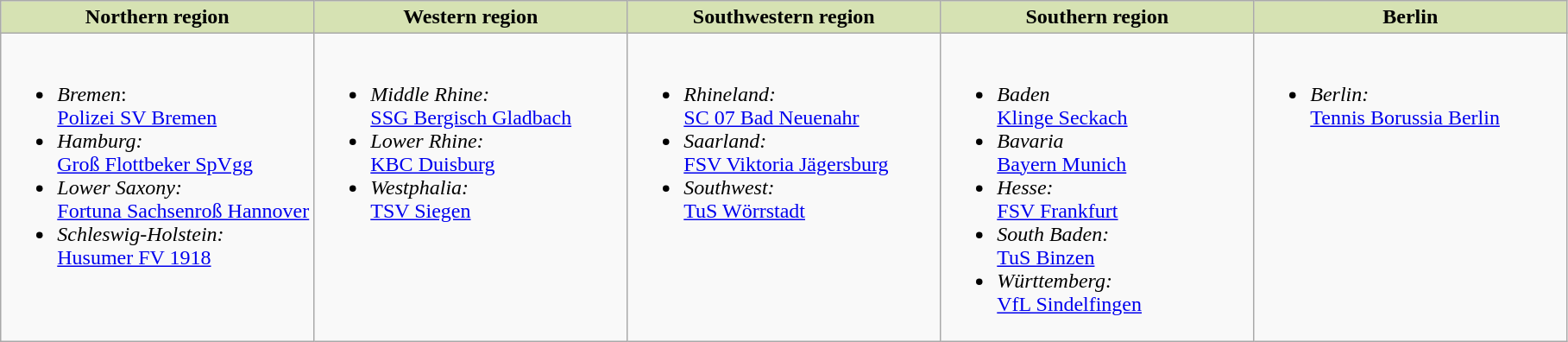<table class="wikitable">
<tr valign="top" style="background-color: #d6e2b3;">
<td style="width: 20%; text-align:center;"><strong>Northern region</strong></td>
<td style="width: 20%; text-align:center;"><strong>Western region</strong></td>
<td style="width: 20%; text-align:center;"><strong>Southwestern region</strong></td>
<td style="width: 20%; text-align:center;"><strong>Southern region</strong></td>
<td style="width: 20%; text-align:center;"><strong>Berlin</strong></td>
</tr>
<tr valign="top">
<td><br><ul><li><em>Bremen</em>:<br><a href='#'>Polizei SV Bremen</a></li><li><em>Hamburg:</em><br><a href='#'>Groß Flottbeker SpVgg</a></li><li><em>Lower Saxony:</em><br><a href='#'>Fortuna Sachsenroß Hannover</a></li><li><em>Schleswig-Holstein:</em><br><a href='#'>Husumer FV 1918</a></li></ul></td>
<td><br><ul><li><em>Middle Rhine:</em><br><a href='#'>SSG Bergisch Gladbach</a></li><li><em>Lower Rhine:</em><br><a href='#'>KBC Duisburg</a></li><li><em>Westphalia:</em><br><a href='#'>TSV Siegen</a></li></ul></td>
<td><br><ul><li><em>Rhineland:</em><br><a href='#'>SC 07 Bad Neuenahr</a></li><li><em>Saarland:</em> <br><a href='#'>FSV Viktoria Jägersburg</a></li><li><em>Southwest:</em><br><a href='#'>TuS Wörrstadt</a></li></ul></td>
<td><br><ul><li><em>Baden</em><br><a href='#'>Klinge Seckach</a></li><li><em>Bavaria</em><br><a href='#'>Bayern Munich</a></li><li><em>Hesse:</em><br><a href='#'>FSV Frankfurt</a></li><li><em>South Baden:</em><br><a href='#'>TuS Binzen</a></li><li><em>Württemberg:</em><br><a href='#'>VfL Sindelfingen</a></li></ul></td>
<td><br><ul><li><em>Berlin:</em><br><a href='#'>Tennis Borussia Berlin</a></li></ul></td>
</tr>
</table>
